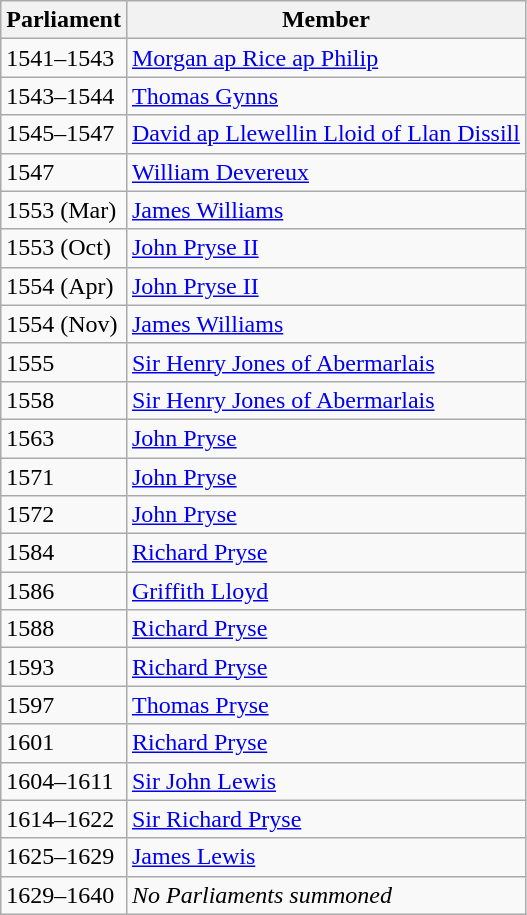<table class="wikitable">
<tr>
<th>Parliament</th>
<th>Member</th>
</tr>
<tr>
<td>1541–1543</td>
<td><a href='#'>Morgan ap Rice ap Philip</a></td>
</tr>
<tr>
<td>1543–1544</td>
<td><a href='#'>Thomas Gynns</a></td>
</tr>
<tr>
<td>1545–1547</td>
<td><a href='#'>David ap Llewellin Lloid of Llan Dissill</a></td>
</tr>
<tr>
<td>1547</td>
<td><a href='#'>William Devereux</a></td>
</tr>
<tr>
<td>1553 (Mar)</td>
<td><a href='#'>James Williams</a></td>
</tr>
<tr>
<td>1553 (Oct)</td>
<td><a href='#'>John Pryse II</a></td>
</tr>
<tr>
<td>1554 (Apr)</td>
<td><a href='#'>John Pryse II</a></td>
</tr>
<tr>
<td>1554 (Nov)</td>
<td><a href='#'>James Williams</a></td>
</tr>
<tr>
<td>1555</td>
<td><a href='#'>Sir Henry Jones of Abermarlais</a></td>
</tr>
<tr>
<td>1558</td>
<td><a href='#'>Sir Henry Jones of Abermarlais</a></td>
</tr>
<tr>
<td>1563</td>
<td><a href='#'>John Pryse</a></td>
</tr>
<tr>
<td>1571</td>
<td><a href='#'>John Pryse</a></td>
</tr>
<tr>
<td>1572</td>
<td><a href='#'>John Pryse</a></td>
</tr>
<tr>
<td>1584</td>
<td><a href='#'>Richard Pryse</a></td>
</tr>
<tr>
<td>1586</td>
<td><a href='#'>Griffith Lloyd</a></td>
</tr>
<tr>
<td>1588</td>
<td><a href='#'>Richard Pryse</a></td>
</tr>
<tr>
<td>1593</td>
<td><a href='#'>Richard Pryse</a></td>
</tr>
<tr>
<td>1597</td>
<td><a href='#'>Thomas Pryse</a></td>
</tr>
<tr>
<td>1601</td>
<td><a href='#'>Richard Pryse</a></td>
</tr>
<tr>
<td>1604–1611</td>
<td><a href='#'>Sir John Lewis</a></td>
</tr>
<tr>
<td>1614–1622</td>
<td><a href='#'>Sir Richard Pryse</a></td>
</tr>
<tr>
<td>1625–1629</td>
<td><a href='#'>James Lewis</a></td>
</tr>
<tr>
<td>1629–1640</td>
<td><em>No Parliaments summoned</em></td>
</tr>
</table>
